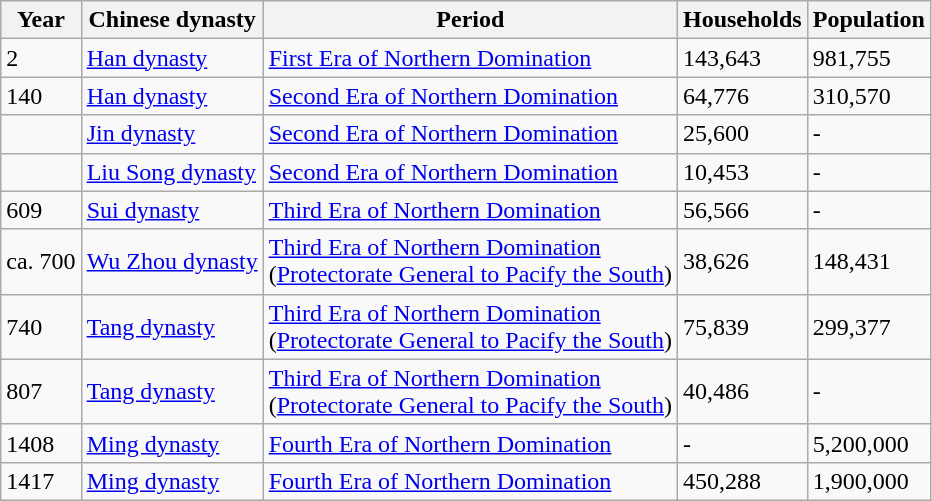<table class="wikitable">
<tr>
<th>Year</th>
<th>Chinese dynasty</th>
<th>Period</th>
<th>Households</th>
<th>Population</th>
</tr>
<tr>
<td>2</td>
<td><a href='#'>Han dynasty</a></td>
<td><a href='#'>First Era of Northern Domination</a></td>
<td>143,643</td>
<td>981,755</td>
</tr>
<tr>
<td>140</td>
<td><a href='#'>Han dynasty</a></td>
<td><a href='#'>Second Era of Northern Domination</a></td>
<td>64,776</td>
<td>310,570</td>
</tr>
<tr>
<td></td>
<td><a href='#'>Jin dynasty</a></td>
<td><a href='#'>Second Era of Northern Domination</a></td>
<td>25,600</td>
<td>-</td>
</tr>
<tr>
<td></td>
<td><a href='#'>Liu Song dynasty</a></td>
<td><a href='#'>Second Era of Northern Domination</a></td>
<td>10,453</td>
<td>-</td>
</tr>
<tr>
<td>609</td>
<td><a href='#'>Sui dynasty</a></td>
<td><a href='#'>Third Era of Northern Domination</a></td>
<td>56,566</td>
<td>-</td>
</tr>
<tr>
<td>ca. 700</td>
<td><a href='#'>Wu Zhou dynasty</a></td>
<td><a href='#'>Third Era of Northern Domination</a><br>(<a href='#'>Protectorate General to Pacify the South</a>)</td>
<td>38,626</td>
<td>148,431</td>
</tr>
<tr>
<td>740</td>
<td><a href='#'>Tang dynasty</a></td>
<td><a href='#'>Third Era of Northern Domination</a><br>(<a href='#'>Protectorate General to Pacify the South</a>)</td>
<td>75,839</td>
<td>299,377</td>
</tr>
<tr>
<td>807</td>
<td><a href='#'>Tang dynasty</a></td>
<td><a href='#'>Third Era of Northern Domination</a><br>(<a href='#'>Protectorate General to Pacify the South</a>)</td>
<td>40,486</td>
<td>-</td>
</tr>
<tr>
<td>1408</td>
<td><a href='#'>Ming dynasty</a></td>
<td><a href='#'>Fourth Era of Northern Domination</a></td>
<td>-</td>
<td>5,200,000</td>
</tr>
<tr>
<td>1417</td>
<td><a href='#'>Ming dynasty</a></td>
<td><a href='#'>Fourth Era of Northern Domination</a></td>
<td>450,288</td>
<td>1,900,000</td>
</tr>
</table>
